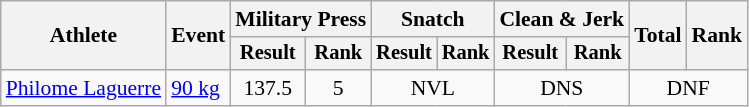<table class="wikitable" style="font-size:90%">
<tr>
<th rowspan="2">Athlete</th>
<th rowspan="2">Event</th>
<th colspan="2">Military Press</th>
<th colspan="2">Snatch</th>
<th colspan="2">Clean & Jerk</th>
<th rowspan="2">Total</th>
<th rowspan="2">Rank</th>
</tr>
<tr style="font-size:95%">
<th>Result</th>
<th>Rank</th>
<th>Result</th>
<th>Rank</th>
<th>Result</th>
<th>Rank</th>
</tr>
<tr align=center>
<td align=left><a href='#'>Philome Laguerre</a></td>
<td align=left rowspan=1><a href='#'>90 kg</a></td>
<td>137.5</td>
<td>5</td>
<td colspan=2>NVL</td>
<td colspan=2>DNS</td>
<td colspan=2>DNF</td>
</tr>
</table>
